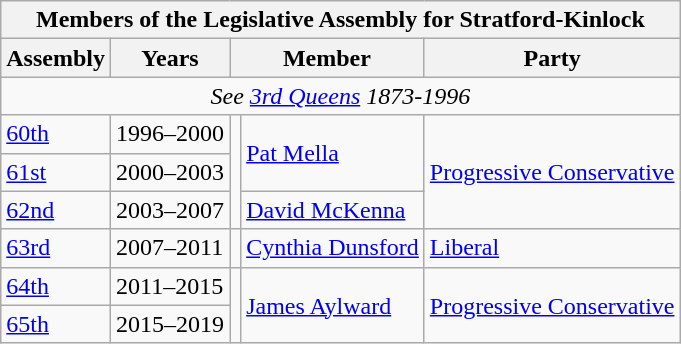<table class="wikitable" align=centre>
<tr>
<th colspan=5>Members of the Legislative Assembly for Stratford-Kinlock</th>
</tr>
<tr>
<th>Assembly</th>
<th>Years</th>
<th colspan="2">Member</th>
<th>Party</th>
</tr>
<tr>
<td align="center" colspan=5><em>See <a href='#'>3rd Queens</a> 1873-1996</em></td>
</tr>
<tr>
<td><a href='#'>60th</a></td>
<td>1996–2000</td>
<td rowspan=3 ></td>
<td rowspan=2><a href='#'>Pat Mella</a></td>
<td rowspan=3><a href='#'>Progressive Conservative</a></td>
</tr>
<tr>
<td><a href='#'>61st</a></td>
<td>2000–2003</td>
</tr>
<tr>
<td><a href='#'>62nd</a></td>
<td>2003–2007</td>
<td rowspan=1><a href='#'>David McKenna</a></td>
</tr>
<tr>
<td><a href='#'>63rd</a></td>
<td>2007–2011</td>
<td rowspan=1 ></td>
<td rowspan=1><a href='#'>Cynthia Dunsford</a></td>
<td rowspan=1><a href='#'>Liberal</a></td>
</tr>
<tr>
<td><a href='#'>64th</a></td>
<td>2011–2015</td>
<td rowspan=2 ></td>
<td rowspan=2><a href='#'>James Aylward</a></td>
<td rowspan=2><a href='#'>Progressive Conservative</a></td>
</tr>
<tr>
<td><a href='#'>65th</a></td>
<td>2015–2019</td>
</tr>
</table>
